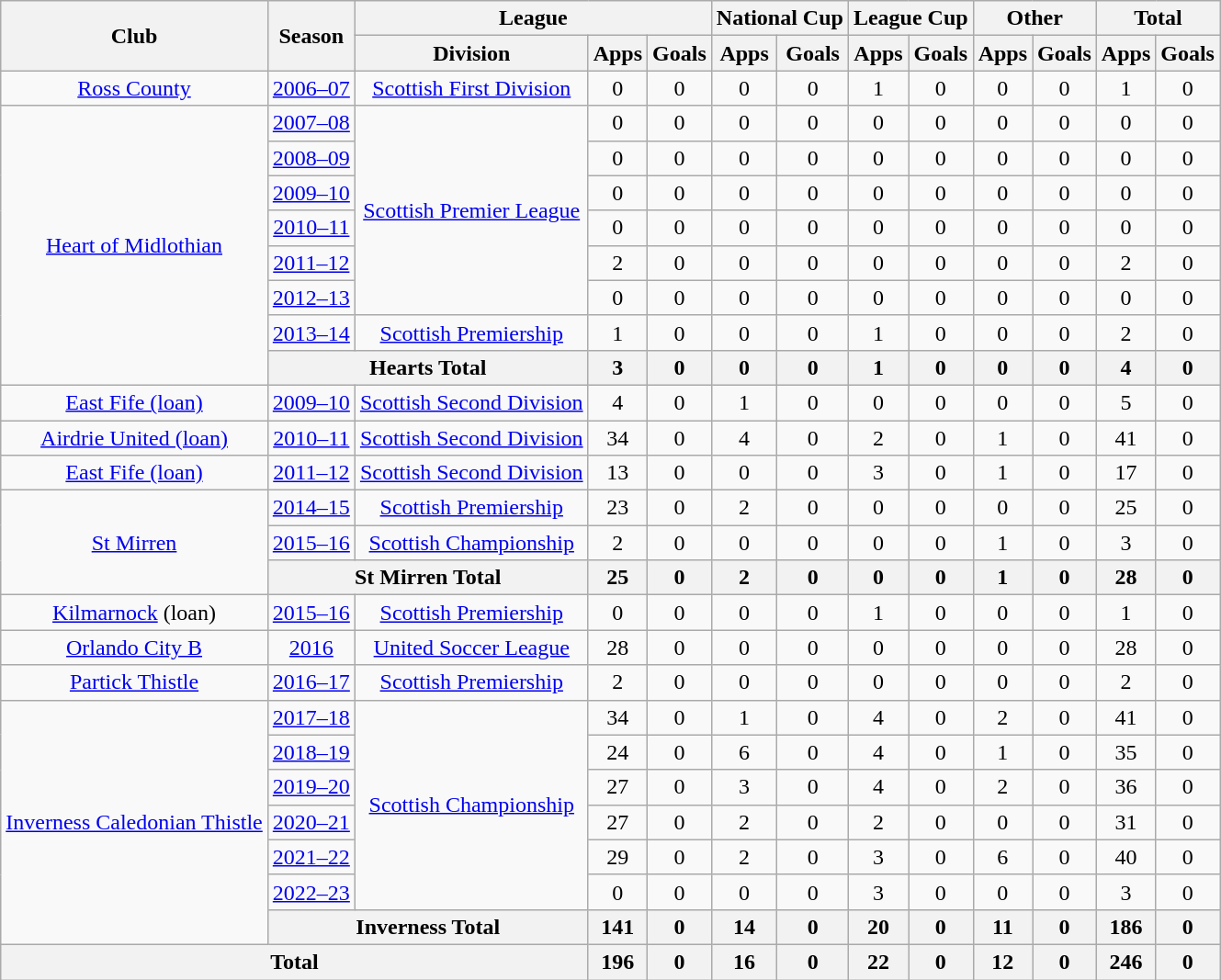<table class="wikitable" style="text-align: center">
<tr>
<th rowspan=2>Club</th>
<th rowspan=2>Season</th>
<th colspan=3>League</th>
<th colspan=2>National Cup</th>
<th colspan=2>League Cup</th>
<th colspan=2>Other</th>
<th colspan=2>Total</th>
</tr>
<tr>
<th>Division</th>
<th>Apps</th>
<th>Goals</th>
<th>Apps</th>
<th>Goals</th>
<th>Apps</th>
<th>Goals</th>
<th>Apps</th>
<th>Goals</th>
<th>Apps</th>
<th>Goals</th>
</tr>
<tr>
<td><a href='#'>Ross County</a></td>
<td><a href='#'>2006–07</a></td>
<td><a href='#'>Scottish First Division</a></td>
<td>0</td>
<td>0</td>
<td>0</td>
<td>0</td>
<td>1</td>
<td>0</td>
<td>0</td>
<td>0</td>
<td>1</td>
<td>0</td>
</tr>
<tr>
<td rowspan="8"><a href='#'>Heart of Midlothian</a></td>
<td><a href='#'>2007–08</a></td>
<td rowspan="6"><a href='#'>Scottish Premier League</a></td>
<td>0</td>
<td>0</td>
<td>0</td>
<td>0</td>
<td>0</td>
<td>0</td>
<td>0</td>
<td>0</td>
<td>0</td>
<td>0</td>
</tr>
<tr>
<td><a href='#'>2008–09</a></td>
<td>0</td>
<td>0</td>
<td>0</td>
<td>0</td>
<td>0</td>
<td>0</td>
<td>0</td>
<td>0</td>
<td>0</td>
<td>0</td>
</tr>
<tr>
<td><a href='#'>2009–10</a></td>
<td>0</td>
<td>0</td>
<td>0</td>
<td>0</td>
<td>0</td>
<td>0</td>
<td>0</td>
<td>0</td>
<td>0</td>
<td>0</td>
</tr>
<tr>
<td><a href='#'>2010–11</a></td>
<td>0</td>
<td>0</td>
<td>0</td>
<td>0</td>
<td>0</td>
<td>0</td>
<td>0</td>
<td>0</td>
<td>0</td>
<td>0</td>
</tr>
<tr>
<td><a href='#'>2011–12</a></td>
<td>2</td>
<td>0</td>
<td>0</td>
<td>0</td>
<td>0</td>
<td>0</td>
<td>0</td>
<td>0</td>
<td>2</td>
<td>0</td>
</tr>
<tr>
<td><a href='#'>2012–13</a></td>
<td>0</td>
<td>0</td>
<td>0</td>
<td>0</td>
<td>0</td>
<td>0</td>
<td>0</td>
<td>0</td>
<td>0</td>
<td>0</td>
</tr>
<tr>
<td><a href='#'>2013–14</a></td>
<td><a href='#'>Scottish Premiership</a></td>
<td>1</td>
<td>0</td>
<td>0</td>
<td>0</td>
<td>1</td>
<td>0</td>
<td>0</td>
<td>0</td>
<td>2</td>
<td>0</td>
</tr>
<tr>
<th colspan="2">Hearts Total</th>
<th>3</th>
<th>0</th>
<th>0</th>
<th>0</th>
<th>1</th>
<th>0</th>
<th>0</th>
<th>0</th>
<th>4</th>
<th>0</th>
</tr>
<tr>
<td><a href='#'>East Fife (loan)</a></td>
<td><a href='#'>2009–10</a></td>
<td><a href='#'>Scottish Second Division</a></td>
<td>4</td>
<td>0</td>
<td>1</td>
<td>0</td>
<td>0</td>
<td>0</td>
<td>0</td>
<td>0</td>
<td>5</td>
<td>0</td>
</tr>
<tr>
<td><a href='#'>Airdrie United (loan)</a></td>
<td><a href='#'>2010–11</a></td>
<td><a href='#'>Scottish Second Division</a></td>
<td>34</td>
<td>0</td>
<td>4</td>
<td>0</td>
<td>2</td>
<td>0</td>
<td>1</td>
<td>0</td>
<td>41</td>
<td>0</td>
</tr>
<tr>
<td><a href='#'>East Fife (loan)</a></td>
<td><a href='#'>2011–12</a></td>
<td><a href='#'>Scottish Second Division</a></td>
<td>13</td>
<td>0</td>
<td>0</td>
<td>0</td>
<td>3</td>
<td>0</td>
<td>1</td>
<td>0</td>
<td>17</td>
<td>0</td>
</tr>
<tr>
<td rowspan=3><a href='#'>St Mirren</a></td>
<td><a href='#'>2014–15</a></td>
<td><a href='#'>Scottish Premiership</a></td>
<td>23</td>
<td>0</td>
<td>2</td>
<td>0</td>
<td>0</td>
<td>0</td>
<td>0</td>
<td>0</td>
<td>25</td>
<td>0</td>
</tr>
<tr>
<td><a href='#'>2015–16</a></td>
<td><a href='#'>Scottish Championship</a></td>
<td>2</td>
<td>0</td>
<td>0</td>
<td>0</td>
<td>0</td>
<td>0</td>
<td>1</td>
<td>0</td>
<td>3</td>
<td>0</td>
</tr>
<tr>
<th colspan="2">St Mirren Total</th>
<th>25</th>
<th>0</th>
<th>2</th>
<th>0</th>
<th>0</th>
<th>0</th>
<th>1</th>
<th>0</th>
<th>28</th>
<th>0</th>
</tr>
<tr>
<td><a href='#'>Kilmarnock</a> (loan)</td>
<td><a href='#'>2015–16</a></td>
<td><a href='#'>Scottish Premiership</a></td>
<td>0</td>
<td>0</td>
<td>0</td>
<td>0</td>
<td>1</td>
<td>0</td>
<td>0</td>
<td>0</td>
<td>1</td>
<td>0</td>
</tr>
<tr>
<td><a href='#'>Orlando City B</a></td>
<td><a href='#'>2016</a></td>
<td><a href='#'>United Soccer League</a></td>
<td>28</td>
<td>0</td>
<td>0</td>
<td>0</td>
<td>0</td>
<td>0</td>
<td>0</td>
<td>0</td>
<td>28</td>
<td>0</td>
</tr>
<tr>
<td><a href='#'>Partick Thistle</a></td>
<td><a href='#'>2016–17</a></td>
<td><a href='#'>Scottish Premiership</a></td>
<td>2</td>
<td>0</td>
<td>0</td>
<td>0</td>
<td>0</td>
<td>0</td>
<td>0</td>
<td>0</td>
<td>2</td>
<td>0</td>
</tr>
<tr>
<td rowspan="7"><a href='#'>Inverness Caledonian Thistle</a></td>
<td><a href='#'>2017–18</a></td>
<td rowspan="6"><a href='#'>Scottish Championship</a></td>
<td>34</td>
<td>0</td>
<td>1</td>
<td>0</td>
<td>4</td>
<td>0</td>
<td>2</td>
<td>0</td>
<td>41</td>
<td>0</td>
</tr>
<tr>
<td><a href='#'>2018–19</a></td>
<td>24</td>
<td>0</td>
<td>6</td>
<td>0</td>
<td>4</td>
<td>0</td>
<td>1</td>
<td>0</td>
<td>35</td>
<td>0</td>
</tr>
<tr>
<td><a href='#'>2019–20</a></td>
<td>27</td>
<td>0</td>
<td>3</td>
<td>0</td>
<td>4</td>
<td>0</td>
<td>2</td>
<td>0</td>
<td>36</td>
<td>0</td>
</tr>
<tr>
<td><a href='#'>2020–21</a></td>
<td>27</td>
<td>0</td>
<td>2</td>
<td>0</td>
<td>2</td>
<td>0</td>
<td>0</td>
<td>0</td>
<td>31</td>
<td>0</td>
</tr>
<tr>
<td><a href='#'>2021–22</a></td>
<td>29</td>
<td>0</td>
<td>2</td>
<td>0</td>
<td>3</td>
<td>0</td>
<td>6</td>
<td>0</td>
<td>40</td>
<td>0</td>
</tr>
<tr>
<td><a href='#'>2022–23</a></td>
<td>0</td>
<td>0</td>
<td>0</td>
<td>0</td>
<td>3</td>
<td>0</td>
<td>0</td>
<td>0</td>
<td>3</td>
<td>0</td>
</tr>
<tr>
<th colspan="2">Inverness Total</th>
<th>141</th>
<th>0</th>
<th>14</th>
<th>0</th>
<th>20</th>
<th>0</th>
<th>11</th>
<th>0</th>
<th>186</th>
<th>0</th>
</tr>
<tr>
<th colspan="3">Total</th>
<th>196</th>
<th>0</th>
<th>16</th>
<th>0</th>
<th>22</th>
<th>0</th>
<th>12</th>
<th>0</th>
<th>246</th>
<th>0</th>
</tr>
</table>
